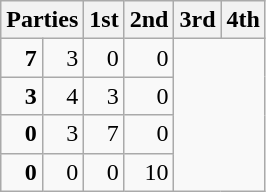<table class="wikitable" style="text-align:right;">
<tr>
<th colspan=2 style="text-align:left;">Parties</th>
<th>1st</th>
<th>2nd</th>
<th>3rd</th>
<th>4th</th>
</tr>
<tr>
<td><strong>7</strong></td>
<td>3</td>
<td>0</td>
<td>0</td>
</tr>
<tr>
<td><strong>3</strong></td>
<td>4</td>
<td>3</td>
<td>0</td>
</tr>
<tr>
<td><strong>0</strong></td>
<td>3</td>
<td>7</td>
<td>0</td>
</tr>
<tr>
<td><strong>0</strong></td>
<td>0</td>
<td>0</td>
<td>10</td>
</tr>
</table>
